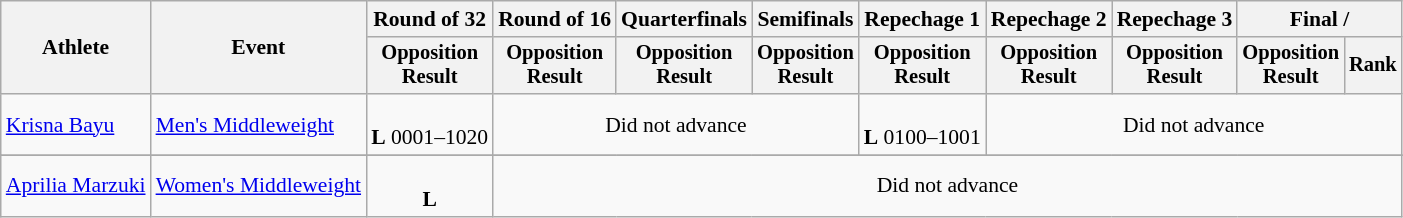<table class="wikitable" style="font-size:90%">
<tr>
<th rowspan="2">Athlete</th>
<th rowspan="2">Event</th>
<th>Round of 32</th>
<th>Round of 16</th>
<th>Quarterfinals</th>
<th>Semifinals</th>
<th>Repechage 1</th>
<th>Repechage 2</th>
<th>Repechage 3</th>
<th colspan=2>Final / </th>
</tr>
<tr style="font-size:95%">
<th>Opposition<br>Result</th>
<th>Opposition<br>Result</th>
<th>Opposition<br>Result</th>
<th>Opposition<br>Result</th>
<th>Opposition<br>Result</th>
<th>Opposition<br>Result</th>
<th>Opposition<br>Result</th>
<th>Opposition<br>Result</th>
<th>Rank</th>
</tr>
<tr align=center>
<td align=left><a href='#'>Krisna Bayu</a></td>
<td align=left><a href='#'>Men's Middleweight</a></td>
<td><br><strong>L</strong> 0001–1020</td>
<td colspan=3>Did not advance</td>
<td><br><strong>L</strong> 0100–1001</td>
<td colspan=4>Did not advance</td>
</tr>
<tr>
</tr>
<tr align=center>
<td align=left><a href='#'>Aprilia Marzuki</a></td>
<td align=left><a href='#'>Women's Middleweight</a></td>
<td><br><strong>L</strong></td>
<td colspan=8>Did not advance</td>
</tr>
</table>
